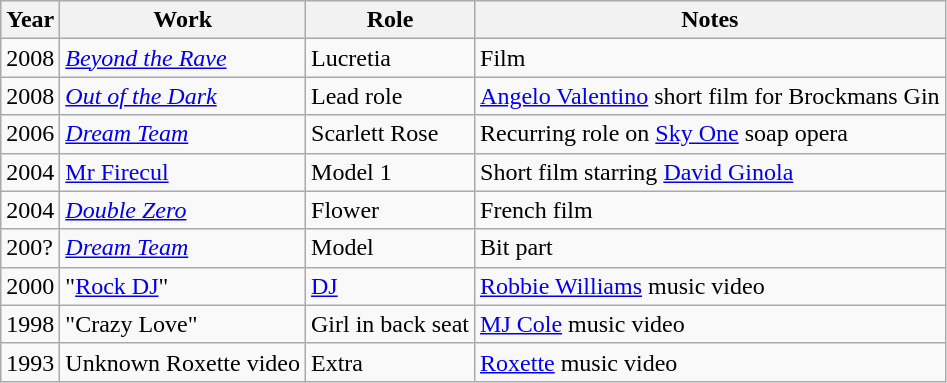<table class="wikitable">
<tr>
<th>Year</th>
<th>Work</th>
<th>Role</th>
<th>Notes</th>
</tr>
<tr>
<td>2008</td>
<td><em><a href='#'>Beyond the Rave</a></em></td>
<td>Lucretia</td>
<td>Film</td>
</tr>
<tr>
<td>2008</td>
<td><em><a href='#'>Out of the Dark</a></em></td>
<td>Lead role</td>
<td><a href='#'>Angelo Valentino</a> short film for Brockmans Gin</td>
</tr>
<tr>
<td>2006</td>
<td><em><a href='#'>Dream Team</a></em></td>
<td>Scarlett Rose</td>
<td>Recurring role on <a href='#'>Sky One</a> soap opera</td>
</tr>
<tr>
<td>2004</td>
<td><a href='#'>Mr Firecul</a></td>
<td>Model 1</td>
<td>Short film starring <a href='#'>David Ginola</a></td>
</tr>
<tr>
<td>2004</td>
<td><em><a href='#'>Double Zero</a></em></td>
<td>Flower</td>
<td>French film</td>
</tr>
<tr>
<td>200?</td>
<td><em><a href='#'>Dream Team</a></em></td>
<td>Model</td>
<td>Bit part</td>
</tr>
<tr>
<td>2000</td>
<td>"<a href='#'>Rock DJ</a>"</td>
<td><a href='#'>DJ</a></td>
<td><a href='#'>Robbie Williams</a> music video</td>
</tr>
<tr>
<td>1998</td>
<td>"Crazy Love"</td>
<td>Girl in back seat</td>
<td><a href='#'>MJ Cole</a> music video</td>
</tr>
<tr>
<td>1993</td>
<td>Unknown Roxette video</td>
<td>Extra</td>
<td><a href='#'>Roxette</a> music video</td>
</tr>
</table>
